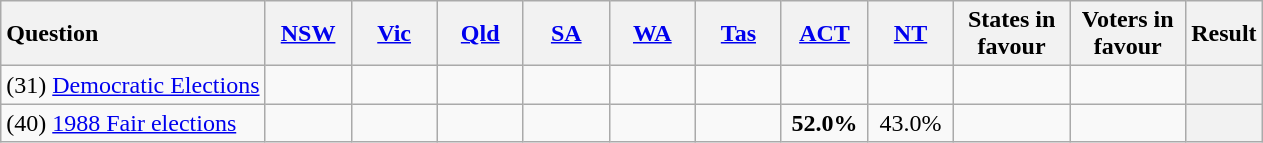<table class="wikitable">
<tr ---->
<th style="text-align:left;">Question</th>
<th style="width:50px" align=center><a href='#'>NSW</a></th>
<th style="width:50px" align=center><a href='#'>Vic</a></th>
<th style="width:50px" align=center><a href='#'>Qld</a></th>
<th style="width:50px" align=center><a href='#'>SA</a></th>
<th style="width:50px" align=center><a href='#'>WA</a></th>
<th style="width:50px" align=center><a href='#'>Tas</a></th>
<th style="width:50px" align=center><a href='#'>ACT</a></th>
<th style="width:50px" align=center><a href='#'>NT</a></th>
<th style="width:70px" align=center>States in favour</th>
<th style="width:70px" align=center>Voters in favour</th>
<th>Result</th>
</tr>
<tr ---->
<td>(31) <a href='#'>Democratic Elections</a></td>
<td></td>
<td></td>
<td></td>
<td></td>
<td></td>
<td></td>
<td></td>
<td></td>
<td></td>
<td></td>
<th></th>
</tr>
<tr ---->
<td>(40) <includeonly><a href='#'></includeonly>1988 Fair elections<includeonly></a></includeonly></td>
<td></td>
<td></td>
<td></td>
<td></td>
<td></td>
<td></td>
<td align="center"><strong>52.0%</strong></td>
<td align="center">43.0%</td>
<td></td>
<td></td>
<th></th>
</tr>
</table>
